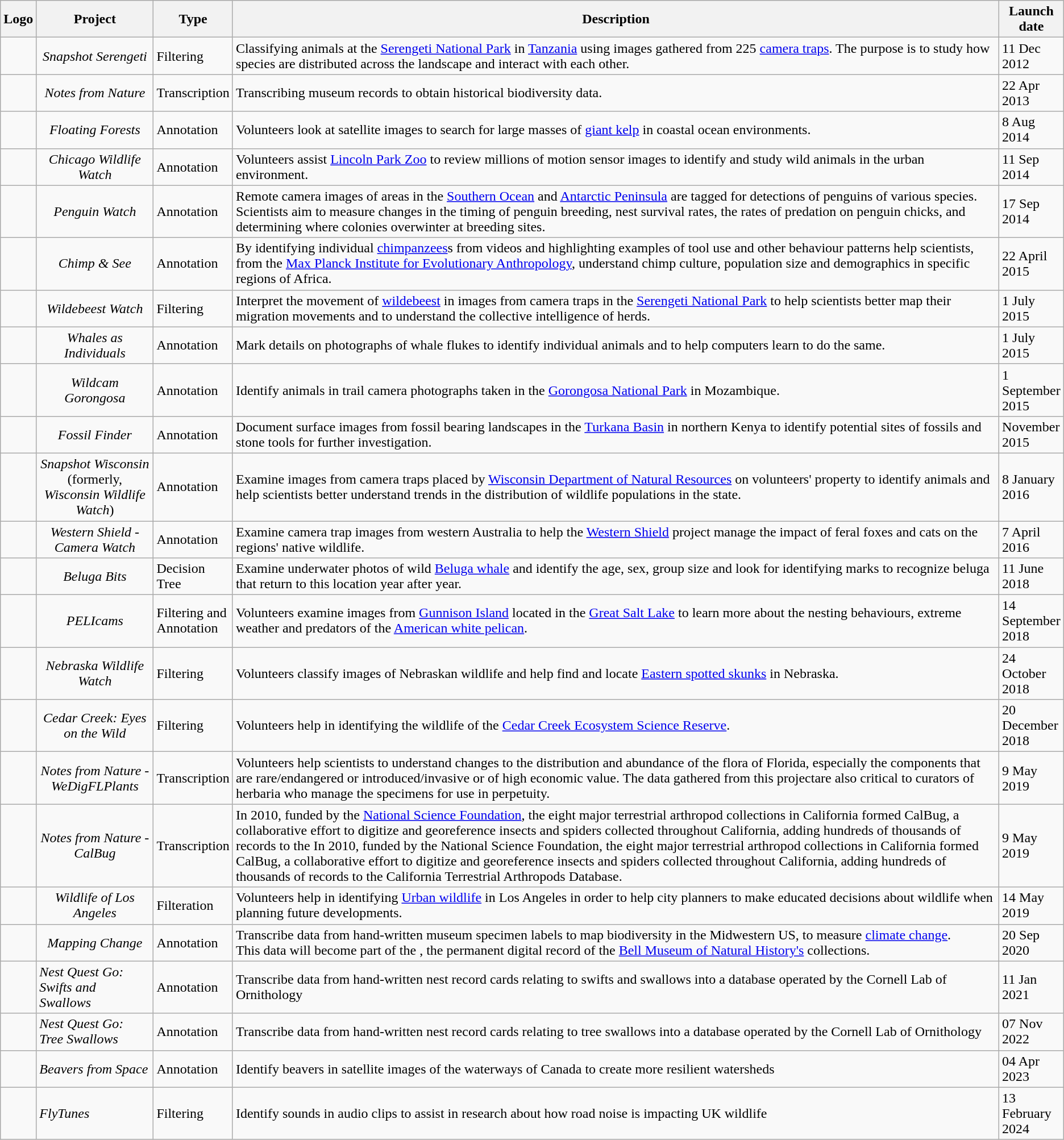<table class="wikitable sortable">
<tr>
<th scope="col">Logo</th>
<th scope="col" style="width:130px;">Project</th>
<th scope="col" style="width:80px;">Type</th>
<th scope="col" class="unsortable">Description</th>
<th scope="col" style="width:65px;">Launch date</th>
</tr>
<tr>
<td></td>
<td style="text-align: center;"><em>Snapshot Serengeti</em></td>
<td>Filtering</td>
<td>Classifying animals at the <a href='#'>Serengeti National Park</a> in <a href='#'>Tanzania</a> using images gathered from 225 <a href='#'>camera traps</a>. The purpose is to study how species are distributed across the landscape and interact with each other.</td>
<td>11 Dec 2012</td>
</tr>
<tr>
<td></td>
<td style="text-align: center;"><em>Notes from Nature</em></td>
<td>Transcription</td>
<td>Transcribing museum records to obtain historical biodiversity data.</td>
<td>22 Apr 2013</td>
</tr>
<tr>
<td></td>
<td style="text-align: center;"><em>Floating Forests</em></td>
<td>Annotation</td>
<td>Volunteers look at satellite images to search for large masses of <a href='#'>giant kelp</a> in coastal ocean environments.</td>
<td>8 Aug 2014</td>
</tr>
<tr>
<td></td>
<td style="text-align: center;"><em>Chicago Wildlife Watch</em></td>
<td>Annotation</td>
<td>Volunteers assist <a href='#'>Lincoln Park Zoo</a> to review millions of motion sensor images to identify and study wild animals in the urban environment.</td>
<td>11 Sep 2014</td>
</tr>
<tr>
<td></td>
<td style="text-align: center;"><em>Penguin Watch</em></td>
<td>Annotation</td>
<td>Remote camera images of areas in the <a href='#'>Southern Ocean</a> and <a href='#'>Antarctic Peninsula</a> are tagged for detections of penguins of various species. Scientists aim to measure changes in the timing of penguin breeding, nest survival rates, the rates of predation on penguin chicks, and determining where colonies overwinter at breeding sites.</td>
<td>17 Sep 2014</td>
</tr>
<tr>
<td></td>
<td style="text-align: center;"><em>Chimp & See</em></td>
<td>Annotation</td>
<td>By identifying individual <a href='#'>chimpanzees</a>s from videos and highlighting examples of tool use and other behaviour patterns help scientists, from the <a href='#'>Max Planck Institute for Evolutionary Anthropology</a>, understand chimp culture, population size and demographics in specific regions of Africa.</td>
<td>22 April 2015</td>
</tr>
<tr>
<td></td>
<td style="text-align: center;"><em>Wildebeest Watch</em></td>
<td>Filtering</td>
<td>Interpret the movement of <a href='#'>wildebeest</a> in images from camera traps in the <a href='#'>Serengeti National Park</a> to help scientists better map their migration movements and to understand the collective intelligence of herds.</td>
<td>1 July 2015</td>
</tr>
<tr>
<td></td>
<td style="text-align: center;"><em>Whales as Individuals</em></td>
<td>Annotation</td>
<td>Mark details on photographs of whale flukes to identify individual animals and to help computers learn to do the same.</td>
<td>1 July 2015</td>
</tr>
<tr>
<td></td>
<td style="text-align: center;"><em>Wildcam Gorongosa</em></td>
<td>Annotation</td>
<td>Identify animals in trail camera photographs taken in the <a href='#'>Gorongosa National Park</a> in Mozambique.</td>
<td>1 September 2015</td>
</tr>
<tr>
<td></td>
<td style="text-align: center;"><em>Fossil Finder</em></td>
<td>Annotation</td>
<td>Document surface images from fossil bearing landscapes in the <a href='#'>Turkana Basin</a> in northern Kenya to identify potential sites of fossils and stone tools for further investigation.</td>
<td>November 2015</td>
</tr>
<tr>
<td></td>
<td style="text-align: center;"><em>Snapshot Wisconsin</em> (formerly, <em>Wisconsin Wildlife Watch</em>)</td>
<td>Annotation</td>
<td>Examine images from camera traps placed by <a href='#'>Wisconsin Department of Natural Resources</a> on volunteers' property to identify animals and help scientists better understand trends in the distribution of wildlife populations in the state.</td>
<td>8 January 2016</td>
</tr>
<tr>
<td></td>
<td style="text-align: center;"><em>Western Shield - Camera Watch</em></td>
<td>Annotation</td>
<td>Examine camera trap images from western Australia to help the <a href='#'>Western Shield</a> project manage the impact of feral foxes and cats on the regions' native wildlife.</td>
<td>7 April 2016</td>
</tr>
<tr>
<td></td>
<td style="text-align: center;"><em>Beluga Bits</em></td>
<td>Decision Tree</td>
<td>Examine underwater photos of wild <a href='#'>Beluga whale</a> and identify the age, sex, group size and look for identifying marks to recognize beluga that return to this location year after year.</td>
<td>11 June 2018</td>
</tr>
<tr>
<td></td>
<td style="text-align: center;"><em>PELIcams</em></td>
<td>Filtering and Annotation</td>
<td>Volunteers examine images from <a href='#'>Gunnison Island</a> located in the <a href='#'>Great Salt Lake</a> to learn more about the nesting behaviours, extreme weather and predators of the <a href='#'>American white pelican</a>.</td>
<td>14 September 2018</td>
</tr>
<tr>
<td></td>
<td style="text-align: center;"><em>Nebraska Wildlife Watch</em></td>
<td>Filtering</td>
<td>Volunteers classify images of Nebraskan wildlife and help find and locate <a href='#'>Eastern spotted skunks</a> in Nebraska.</td>
<td>24 October 2018</td>
</tr>
<tr>
<td></td>
<td style="text-align: center;"><em>Cedar Creek: Eyes on the Wild</em></td>
<td>Filtering</td>
<td>Volunteers help in identifying the wildlife of the <a href='#'>Cedar Creek Ecosystem Science Reserve</a>.</td>
<td>20 December 2018</td>
</tr>
<tr>
<td></td>
<td style="text-align: center;"><em>Notes from Nature - WeDigFLPlants</em></td>
<td>Transcription</td>
<td>Volunteers help scientists to understand changes to the distribution and abundance of the flora of Florida, especially the components that are rare/endangered or introduced/invasive or of high economic value. The data gathered from this projectare also critical to curators of herbaria who manage the specimens for use in perpetuity.</td>
<td>9 May 2019</td>
</tr>
<tr>
<td></td>
<td style="text-align: center;"><em> Notes from Nature - CalBug</em></td>
<td>Transcription</td>
<td>In 2010, funded by the <a href='#'>National Science Foundation</a>, the eight major terrestrial arthropod collections in California formed CalBug, a collaborative effort to digitize and georeference insects and spiders collected throughout California, adding hundreds of thousands of records to the In 2010, funded by the National Science Foundation, the eight major terrestrial arthropod collections in California formed CalBug, a collaborative effort to digitize and georeference insects and spiders collected throughout California, adding hundreds of thousands of records to the California Terrestrial Arthropods Database.</td>
<td>9 May 2019</td>
</tr>
<tr>
<td></td>
<td style="text-align: center;"><em>Wildlife of Los Angeles</em></td>
<td>Filteration</td>
<td>Volunteers help in identifying <a href='#'>Urban wildlife</a> in Los Angeles in order to help city planners to make educated decisions about wildlife when planning future developments.</td>
<td>14 May 2019</td>
</tr>
<tr>
<td></td>
<td style="text-align: center;"><em>Mapping Change</em></td>
<td>Annotation</td>
<td>Transcribe data from hand-written museum specimen labels to map biodiversity in the Midwestern US, to measure <a href='#'>climate change</a>.<br>This data will become part of the , the permanent digital record of the <a href='#'>Bell Museum of Natural History's</a> collections.</td>
<td>20 Sep 2020</td>
</tr>
<tr>
<td></td>
<td><em>Nest Quest Go: Swifts and Swallows</em></td>
<td>Annotation</td>
<td>Transcribe data from hand-written nest record cards relating to swifts and swallows into a database operated by the Cornell Lab of Ornithology</td>
<td>11 Jan 2021</td>
</tr>
<tr>
<td></td>
<td><em>Nest Quest Go: Tree Swallows</em></td>
<td>Annotation</td>
<td>Transcribe data from hand-written nest record cards relating to tree swallows into a database operated by the Cornell Lab of Ornithology</td>
<td>07 Nov 2022</td>
</tr>
<tr>
<td></td>
<td><em>Beavers from Space</em></td>
<td>Annotation</td>
<td>Identify beavers in satellite images of the waterways of Canada to create more resilient watersheds</td>
<td>04 Apr 2023</td>
</tr>
<tr>
<td></td>
<td><em>FlyTunes</em></td>
<td>Filtering</td>
<td>Identify sounds in audio clips to assist in research about how road noise is impacting UK wildlife</td>
<td>13 February 2024</td>
</tr>
</table>
